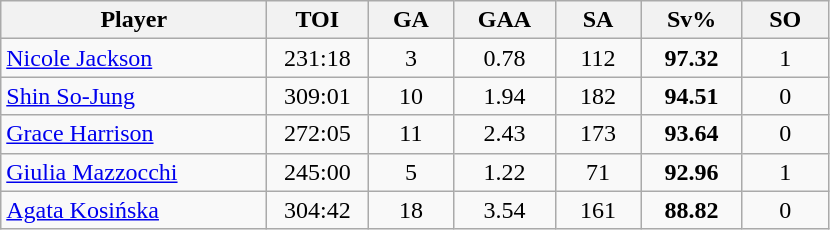<table class="wikitable sortable" style="text-align:center;">
<tr>
<th style="width:170px;">Player</th>
<th style="width:60px;">TOI</th>
<th style="width:50px;">GA</th>
<th style="width:60px;">GAA</th>
<th style="width:50px;">SA</th>
<th style="width:60px;">Sv%</th>
<th style="width:50px;">SO</th>
</tr>
<tr>
<td style="text-align:left;"> <a href='#'>Nicole Jackson</a></td>
<td>231:18</td>
<td>3</td>
<td>0.78</td>
<td>112</td>
<td><strong>97.32</strong></td>
<td>1</td>
</tr>
<tr>
<td style="text-align:left;"> <a href='#'>Shin So-Jung</a></td>
<td>309:01</td>
<td>10</td>
<td>1.94</td>
<td>182</td>
<td><strong>94.51</strong></td>
<td>0</td>
</tr>
<tr>
<td style="text-align:left;"> <a href='#'>Grace Harrison</a></td>
<td>272:05</td>
<td>11</td>
<td>2.43</td>
<td>173</td>
<td><strong>93.64</strong></td>
<td>0</td>
</tr>
<tr>
<td style="text-align:left;"> <a href='#'>Giulia Mazzocchi</a></td>
<td>245:00</td>
<td>5</td>
<td>1.22</td>
<td>71</td>
<td><strong>92.96</strong></td>
<td>1</td>
</tr>
<tr>
<td style="text-align:left;"> <a href='#'>Agata Kosińska</a></td>
<td>304:42</td>
<td>18</td>
<td>3.54</td>
<td>161</td>
<td><strong>88.82</strong></td>
<td>0</td>
</tr>
</table>
